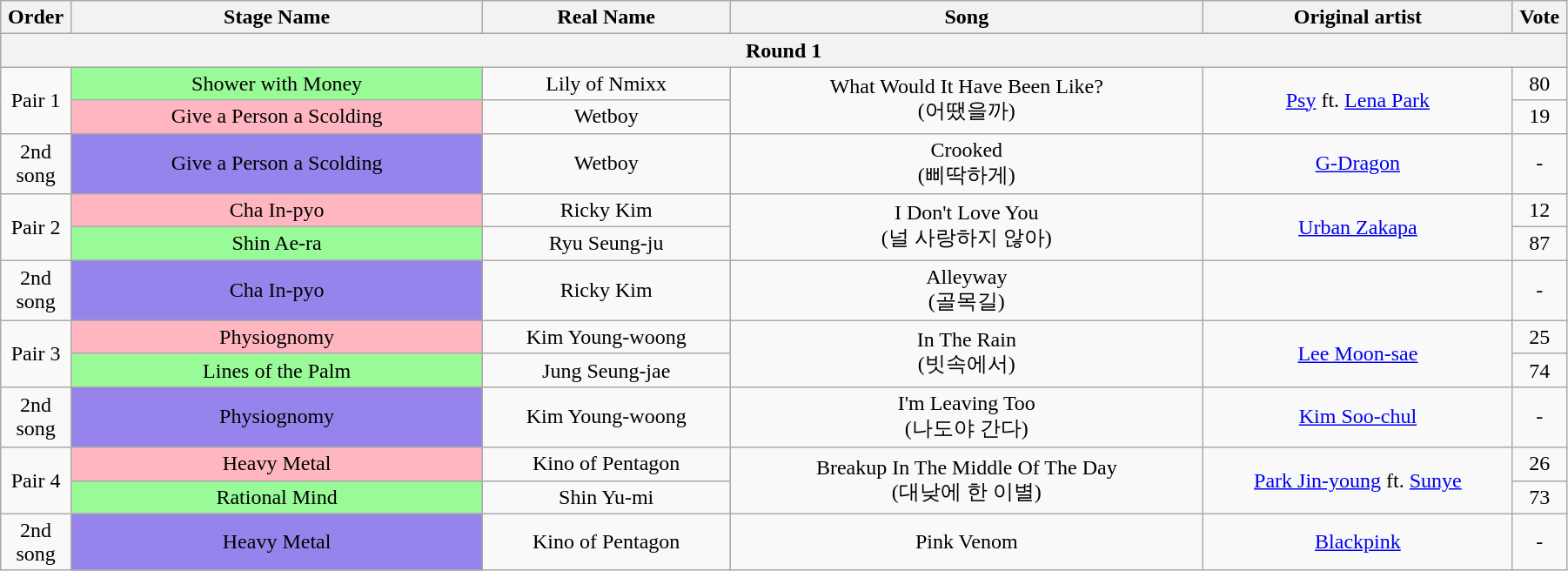<table class="wikitable" style="text-align:center; width:95%;">
<tr>
<th style="width:1%;">Order</th>
<th style="width:20%;">Stage Name</th>
<th style="width:12%;">Real Name</th>
<th style="width:23%;">Song</th>
<th style="width:15%;">Original artist</th>
<th style="width:1%;">Vote</th>
</tr>
<tr>
<th colspan=6>Round 1</th>
</tr>
<tr>
<td rowspan=2>Pair 1</td>
<td bgcolor="palegreen">Shower with Money</td>
<td>Lily of Nmixx</td>
<td rowspan=2>What Would It Have Been Like?<br>(어땠을까)</td>
<td rowspan=2><a href='#'>Psy</a> ft. <a href='#'>Lena Park</a></td>
<td>80</td>
</tr>
<tr>
<td bgcolor="lightpink">Give a Person a Scolding</td>
<td>Wetboy</td>
<td>19</td>
</tr>
<tr>
<td>2nd song</td>
<td bgcolor="#9683EC">Give a Person a Scolding</td>
<td>Wetboy</td>
<td>Crooked<br>(삐딱하게)</td>
<td><a href='#'>G-Dragon</a></td>
<td>-</td>
</tr>
<tr>
<td rowspan=2>Pair 2</td>
<td bgcolor="lightpink">Cha In-pyo</td>
<td>Ricky Kim</td>
<td rowspan=2>I Don't Love You<br>(널 사랑하지 않아)</td>
<td rowspan=2><a href='#'>Urban Zakapa</a></td>
<td>12</td>
</tr>
<tr>
<td bgcolor="palegreen">Shin Ae-ra</td>
<td>Ryu Seung-ju</td>
<td>87</td>
</tr>
<tr>
<td>2nd song</td>
<td bgcolor="#9683EC">Cha In-pyo</td>
<td>Ricky Kim</td>
<td>Alleyway<br>(골목길)</td>
<td></td>
<td>-</td>
</tr>
<tr>
<td rowspan=2>Pair 3</td>
<td bgcolor="lightpink">Physiognomy</td>
<td>Kim Young-woong</td>
<td rowspan=2>In The Rain<br>(빗속에서)</td>
<td rowspan=2><a href='#'>Lee Moon-sae</a></td>
<td>25</td>
</tr>
<tr>
<td bgcolor="palegreen">Lines of the Palm</td>
<td>Jung Seung-jae</td>
<td>74</td>
</tr>
<tr>
<td>2nd song</td>
<td bgcolor="#9683EC">Physiognomy</td>
<td>Kim Young-woong</td>
<td>I'm Leaving Too<br>(나도야 간다)</td>
<td><a href='#'>Kim Soo-chul</a></td>
<td>-</td>
</tr>
<tr>
<td rowspan=2>Pair 4</td>
<td bgcolor="lightpink">Heavy Metal</td>
<td>Kino of Pentagon</td>
<td rowspan=2>Breakup In The Middle Of The Day<br>(대낮에 한 이별)</td>
<td rowspan=2><a href='#'>Park Jin-young</a> ft. <a href='#'>Sunye</a></td>
<td>26</td>
</tr>
<tr>
<td bgcolor="palegreen">Rational Mind</td>
<td>Shin Yu-mi</td>
<td>73</td>
</tr>
<tr>
<td>2nd song</td>
<td bgcolor="#9683EC">Heavy Metal</td>
<td>Kino of Pentagon</td>
<td>Pink Venom</td>
<td><a href='#'>Blackpink</a></td>
<td>-</td>
</tr>
</table>
